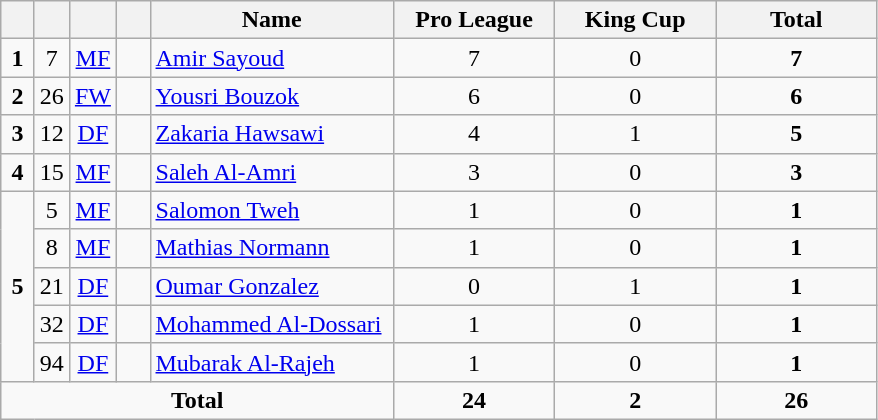<table class="wikitable" style="text-align:center">
<tr>
<th width=15></th>
<th width=15></th>
<th width=15></th>
<th width=15></th>
<th width=155>Name</th>
<th width=100>Pro League</th>
<th width=100>King Cup</th>
<th width=100>Total</th>
</tr>
<tr>
<td><strong>1</strong></td>
<td>7</td>
<td><a href='#'>MF</a></td>
<td></td>
<td align=left><a href='#'>Amir Sayoud</a></td>
<td>7</td>
<td>0</td>
<td><strong>7</strong></td>
</tr>
<tr>
<td><strong>2</strong></td>
<td>26</td>
<td><a href='#'>FW</a></td>
<td></td>
<td align=left><a href='#'>Yousri Bouzok</a></td>
<td>6</td>
<td>0</td>
<td><strong>6</strong></td>
</tr>
<tr>
<td><strong>3</strong></td>
<td>12</td>
<td><a href='#'>DF</a></td>
<td></td>
<td align=left><a href='#'>Zakaria Hawsawi</a></td>
<td>4</td>
<td>1</td>
<td><strong>5</strong></td>
</tr>
<tr>
<td><strong>4</strong></td>
<td>15</td>
<td><a href='#'>MF</a></td>
<td></td>
<td align=left><a href='#'>Saleh Al-Amri</a></td>
<td>3</td>
<td>0</td>
<td><strong>3</strong></td>
</tr>
<tr>
<td rowspan=5><strong>5</strong></td>
<td>5</td>
<td><a href='#'>MF</a></td>
<td></td>
<td align=left><a href='#'>Salomon Tweh</a></td>
<td>1</td>
<td>0</td>
<td><strong>1</strong></td>
</tr>
<tr>
<td>8</td>
<td><a href='#'>MF</a></td>
<td></td>
<td align=left><a href='#'>Mathias Normann</a></td>
<td>1</td>
<td>0</td>
<td><strong>1</strong></td>
</tr>
<tr>
<td>21</td>
<td><a href='#'>DF</a></td>
<td></td>
<td align=left><a href='#'>Oumar Gonzalez</a></td>
<td>0</td>
<td>1</td>
<td><strong>1</strong></td>
</tr>
<tr>
<td>32</td>
<td><a href='#'>DF</a></td>
<td></td>
<td align=left><a href='#'>Mohammed Al-Dossari</a></td>
<td>1</td>
<td>0</td>
<td><strong>1</strong></td>
</tr>
<tr>
<td>94</td>
<td><a href='#'>DF</a></td>
<td></td>
<td align=left><a href='#'>Mubarak Al-Rajeh</a></td>
<td>1</td>
<td>0</td>
<td><strong>1</strong></td>
</tr>
<tr>
<td colspan=5><strong>Total</strong></td>
<td><strong>24</strong></td>
<td><strong>2</strong></td>
<td><strong>26</strong></td>
</tr>
</table>
